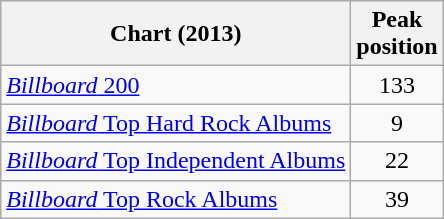<table class="wikitable sortable" style="text-align:center;">
<tr>
<th>Chart (2013)</th>
<th>Peak<br>position</th>
</tr>
<tr>
<td align="left"><a href='#'><em>Billboard</em> 200</a></td>
<td>133</td>
</tr>
<tr>
<td align="left"><a href='#'><em>Billboard</em> Top Hard Rock Albums</a></td>
<td>9</td>
</tr>
<tr>
<td align="left"><a href='#'><em>Billboard</em> Top Independent Albums</a></td>
<td>22</td>
</tr>
<tr>
<td align="left"><a href='#'><em>Billboard</em> Top Rock Albums</a></td>
<td>39</td>
</tr>
</table>
